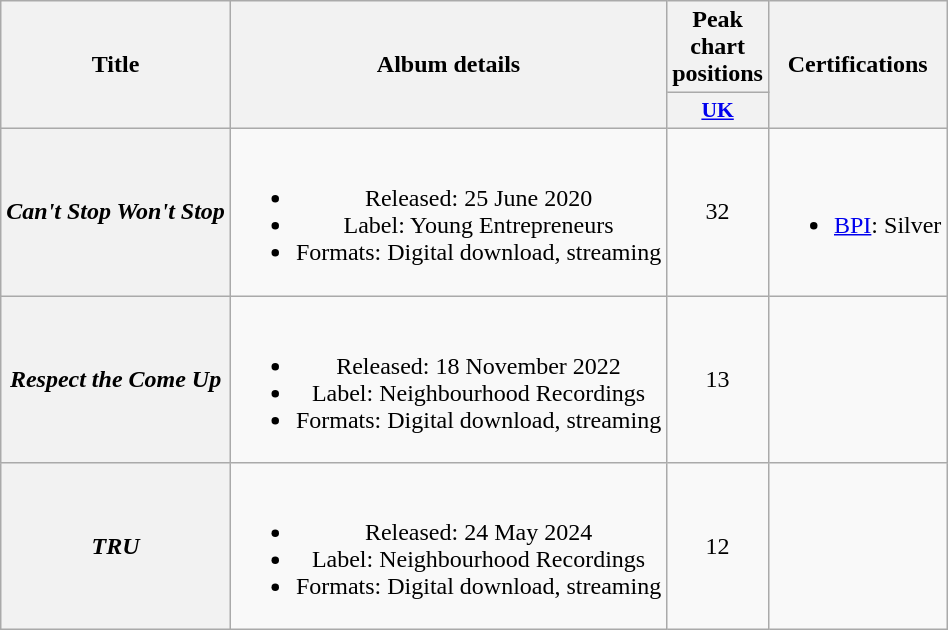<table class="wikitable plainrowheaders" style="text-align:center">
<tr>
<th scope="col" rowspan="2">Title</th>
<th scope="col" rowspan="2">Album details</th>
<th scope="col" colspan="1">Peak chart positions</th>
<th scope="col" rowspan="2">Certifications</th>
</tr>
<tr>
<th scope="col" style="width:3em;font-size:90%"><a href='#'>UK</a><br></th>
</tr>
<tr>
<th scope="row"><em>Can't Stop Won't Stop</em></th>
<td><br><ul><li>Released: 25 June 2020</li><li>Label: Young Entrepreneurs</li><li>Formats: Digital download, streaming</li></ul></td>
<td>32</td>
<td><br><ul><li><a href='#'>BPI</a>: Silver</li></ul></td>
</tr>
<tr>
<th scope="row"><em>Respect the Come Up</em></th>
<td><br><ul><li>Released: 18 November 2022</li><li>Label: Neighbourhood Recordings</li><li>Formats: Digital download, streaming</li></ul></td>
<td>13</td>
<td></td>
</tr>
<tr>
<th scope="row"><em>TRU</em></th>
<td><br><ul><li>Released: 24 May 2024</li><li>Label: Neighbourhood Recordings</li><li>Formats: Digital download, streaming</li></ul></td>
<td>12</td>
<td></td>
</tr>
</table>
